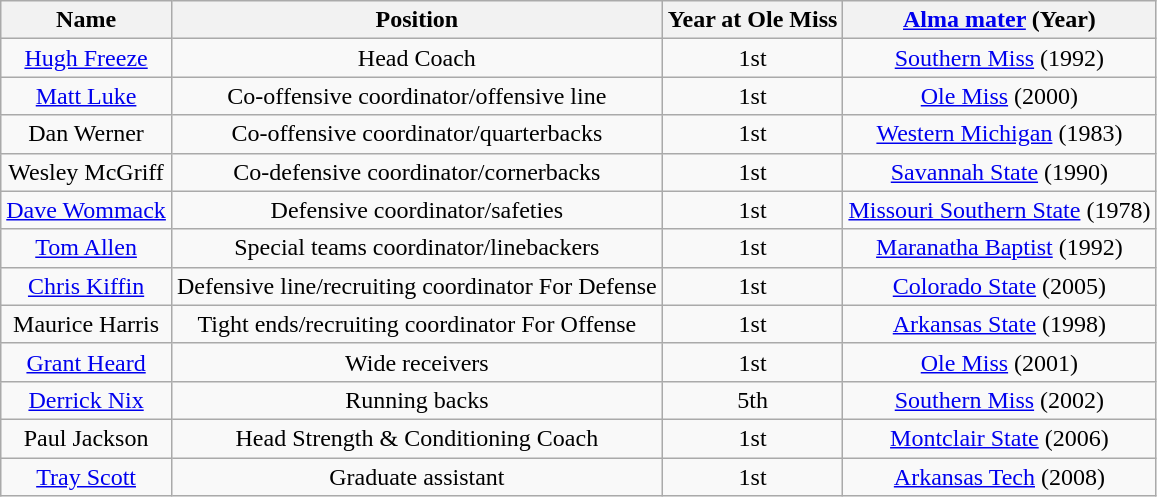<table class="wikitable">
<tr>
<th>Name</th>
<th>Position</th>
<th>Year at Ole Miss</th>
<th><a href='#'>Alma mater</a> (Year)</th>
</tr>
<tr style="text-align:center;">
<td><a href='#'>Hugh Freeze</a></td>
<td>Head Coach</td>
<td>1st</td>
<td><a href='#'>Southern Miss</a> (1992)</td>
</tr>
<tr style="text-align:center;">
<td><a href='#'>Matt Luke</a></td>
<td>Co-offensive coordinator/offensive line</td>
<td>1st</td>
<td><a href='#'>Ole Miss</a> (2000)</td>
</tr>
<tr style="text-align:center;">
<td>Dan Werner</td>
<td>Co-offensive coordinator/quarterbacks</td>
<td>1st</td>
<td><a href='#'>Western Michigan</a> (1983)</td>
</tr>
<tr style="text-align:center;">
<td>Wesley McGriff</td>
<td>Co-defensive coordinator/cornerbacks</td>
<td>1st</td>
<td><a href='#'>Savannah State</a> (1990)</td>
</tr>
<tr style="text-align:center;">
<td><a href='#'>Dave Wommack</a></td>
<td>Defensive coordinator/safeties</td>
<td>1st</td>
<td><a href='#'>Missouri Southern State</a> (1978)</td>
</tr>
<tr style="text-align:center;">
<td><a href='#'>Tom Allen</a></td>
<td>Special teams coordinator/linebackers</td>
<td>1st</td>
<td><a href='#'>Maranatha Baptist</a> (1992)</td>
</tr>
<tr style="text-align:center;">
<td><a href='#'>Chris Kiffin</a></td>
<td>Defensive line/recruiting coordinator For Defense</td>
<td>1st</td>
<td><a href='#'>Colorado State</a> (2005)</td>
</tr>
<tr style="text-align:center;">
<td>Maurice Harris</td>
<td>Tight ends/recruiting coordinator For Offense</td>
<td>1st</td>
<td><a href='#'>Arkansas State</a> (1998)</td>
</tr>
<tr style="text-align:center;">
<td><a href='#'>Grant Heard</a></td>
<td>Wide receivers</td>
<td>1st</td>
<td><a href='#'>Ole Miss</a> (2001)</td>
</tr>
<tr style="text-align:center;">
<td><a href='#'>Derrick Nix</a></td>
<td>Running backs</td>
<td>5th</td>
<td><a href='#'>Southern Miss</a> (2002)</td>
</tr>
<tr style="text-align:center;">
<td>Paul Jackson</td>
<td>Head Strength & Conditioning Coach</td>
<td>1st</td>
<td><a href='#'>Montclair State</a> (2006)</td>
</tr>
<tr style="text-align:center;">
<td><a href='#'>Tray Scott</a></td>
<td>Graduate assistant</td>
<td>1st</td>
<td><a href='#'>Arkansas Tech</a> (2008)</td>
</tr>
</table>
